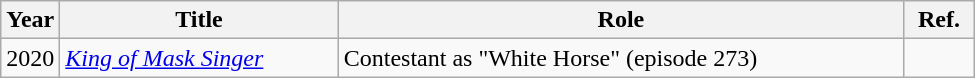<table class="wikitable" style="width:650px">
<tr>
<th width=10>Year</th>
<th>Title</th>
<th>Role</th>
<th>Ref.</th>
</tr>
<tr>
<td>2020</td>
<td><em><a href='#'>King of Mask Singer</a></em></td>
<td>Contestant as "White Horse" (episode 273)</td>
<td></td>
</tr>
</table>
